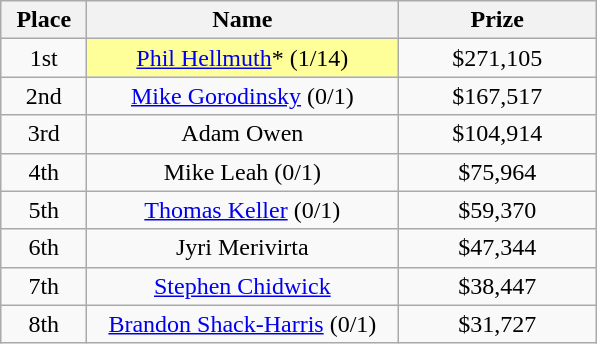<table class="wikitable">
<tr>
<th width="50">Place</th>
<th width="200">Name</th>
<th width="125">Prize</th>
</tr>
<tr>
<td align = "center">1st</td>
<td align = "center" bgcolor="#FFFF99"><a href='#'>Phil Hellmuth</a>* (1/14)</td>
<td align = "center">$271,105</td>
</tr>
<tr>
<td align = "center">2nd</td>
<td align = "center"><a href='#'>Mike Gorodinsky</a> (0/1)</td>
<td align = "center">$167,517</td>
</tr>
<tr>
<td align = "center">3rd</td>
<td align = "center">Adam Owen</td>
<td align = "center">$104,914</td>
</tr>
<tr>
<td align = "center">4th</td>
<td align = "center">Mike Leah (0/1)</td>
<td align = "center">$75,964</td>
</tr>
<tr>
<td align = "center">5th</td>
<td align = "center"><a href='#'>Thomas Keller</a> (0/1)</td>
<td align = "center">$59,370</td>
</tr>
<tr>
<td align = "center">6th</td>
<td align = "center">Jyri Merivirta</td>
<td align = "center">$47,344</td>
</tr>
<tr>
<td align = "center">7th</td>
<td align = "center"><a href='#'>Stephen Chidwick</a></td>
<td align = "center">$38,447</td>
</tr>
<tr>
<td align = "center">8th</td>
<td align = "center"><a href='#'>Brandon Shack-Harris</a> (0/1)</td>
<td align = "center">$31,727</td>
</tr>
</table>
